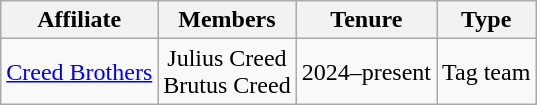<table class="wikitable sortable" style="text-align:center;">
<tr>
<th>Affiliate</th>
<th>Members</th>
<th>Tenure</th>
<th>Type</th>
</tr>
<tr>
<td><a href='#'>Creed Brothers</a></td>
<td>Julius Creed<br>Brutus Creed</td>
<td>2024–present</td>
<td>Tag team</td>
</tr>
</table>
